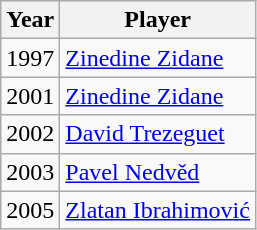<table class="wikitable">
<tr>
<th>Year</th>
<th>Player</th>
</tr>
<tr>
<td>1997</td>
<td> <a href='#'>Zinedine Zidane</a></td>
</tr>
<tr>
<td>2001</td>
<td> <a href='#'>Zinedine Zidane</a></td>
</tr>
<tr>
<td>2002</td>
<td> <a href='#'>David Trezeguet</a></td>
</tr>
<tr>
<td>2003</td>
<td> <a href='#'>Pavel Nedvěd</a></td>
</tr>
<tr>
<td>2005</td>
<td> <a href='#'>Zlatan Ibrahimović</a></td>
</tr>
</table>
